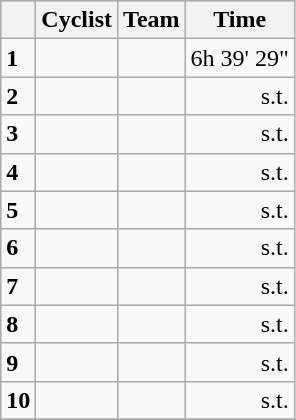<table class="wikitable">
<tr style="background:#ccccff;">
<th></th>
<th>Cyclist</th>
<th>Team</th>
<th>Time</th>
</tr>
<tr>
<td><strong>1</strong></td>
<td></td>
<td></td>
<td align=right>6h 39' 29"</td>
</tr>
<tr>
<td><strong>2</strong></td>
<td></td>
<td></td>
<td align=right>s.t.</td>
</tr>
<tr>
<td><strong>3</strong></td>
<td></td>
<td></td>
<td align=right>s.t.</td>
</tr>
<tr>
<td><strong>4</strong></td>
<td></td>
<td></td>
<td align=right>s.t.</td>
</tr>
<tr>
<td><strong>5</strong></td>
<td></td>
<td></td>
<td align=right>s.t.</td>
</tr>
<tr>
<td><strong>6</strong></td>
<td></td>
<td></td>
<td align=right>s.t.</td>
</tr>
<tr>
<td><strong>7</strong></td>
<td></td>
<td></td>
<td align=right>s.t.</td>
</tr>
<tr>
<td><strong>8</strong></td>
<td></td>
<td></td>
<td align=right>s.t.</td>
</tr>
<tr>
<td><strong>9</strong></td>
<td></td>
<td></td>
<td align=right>s.t.</td>
</tr>
<tr>
<td><strong>10</strong></td>
<td></td>
<td></td>
<td align=right>s.t.</td>
</tr>
<tr>
</tr>
</table>
